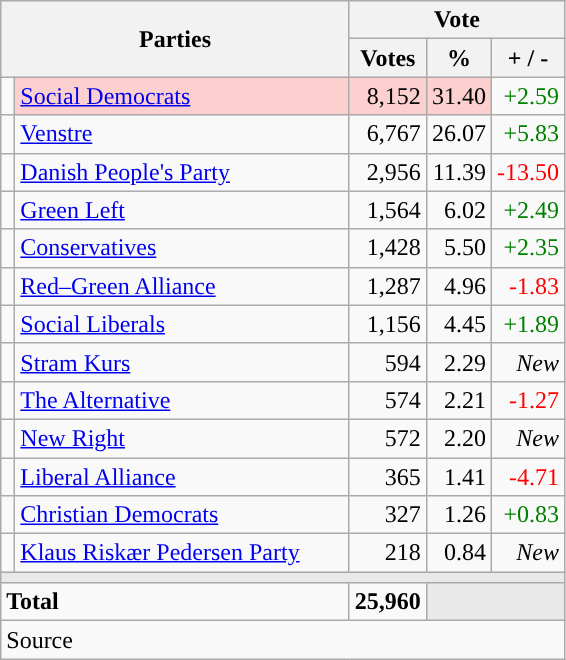<table class="wikitable" style="text-align:right;">
<tr>
<th style="text-align:centre;" rowspan="2" colspan="2" width="225">Parties</th>
<th colspan="3">Vote</th>
</tr>
<tr>
<th width="15">Votes</th>
<th width="15">%</th>
<th width="15">+ / -</th>
</tr>
<tr>
<td width="2" style="color:inherit;background:"></td>
<td bgcolor=#fbd0ce  align="left"><a href='#'>Social Democrats</a></td>
<td bgcolor=#fbd0ce>8,152</td>
<td bgcolor=#fbd0ce>31.40</td>
<td style=color:green;>+2.59</td>
</tr>
<tr>
<td width="2" style="color:inherit;background:"></td>
<td align="left"><a href='#'>Venstre</a></td>
<td>6,767</td>
<td>26.07</td>
<td style=color:green;>+5.83</td>
</tr>
<tr>
<td width="2" style="color:inherit;background:"></td>
<td align="left"><a href='#'>Danish People's Party</a></td>
<td>2,956</td>
<td>11.39</td>
<td style=color:red;>-13.50</td>
</tr>
<tr>
<td width="2" style="color:inherit;background:"></td>
<td align="left"><a href='#'>Green Left</a></td>
<td>1,564</td>
<td>6.02</td>
<td style=color:green;>+2.49</td>
</tr>
<tr>
<td width="2" style="color:inherit;background:"></td>
<td align="left"><a href='#'>Conservatives</a></td>
<td>1,428</td>
<td>5.50</td>
<td style=color:green;>+2.35</td>
</tr>
<tr>
<td width="2" style="color:inherit;background:"></td>
<td align="left"><a href='#'>Red–Green Alliance</a></td>
<td>1,287</td>
<td>4.96</td>
<td style=color:red;>-1.83</td>
</tr>
<tr>
<td width="2" style="color:inherit;background:"></td>
<td align="left"><a href='#'>Social Liberals</a></td>
<td>1,156</td>
<td>4.45</td>
<td style=color:green;>+1.89</td>
</tr>
<tr>
<td width="2" style="color:inherit;background:"></td>
<td align="left"><a href='#'>Stram Kurs</a></td>
<td>594</td>
<td>2.29</td>
<td><em>New</em></td>
</tr>
<tr>
<td width="2" style="color:inherit;background:"></td>
<td align="left"><a href='#'>The Alternative</a></td>
<td>574</td>
<td>2.21</td>
<td style=color:red;>-1.27</td>
</tr>
<tr>
<td width="2" style="color:inherit;background:"></td>
<td align="left"><a href='#'>New Right</a></td>
<td>572</td>
<td>2.20</td>
<td><em>New</em></td>
</tr>
<tr>
<td width="2" style="color:inherit;background:"></td>
<td align="left"><a href='#'>Liberal Alliance</a></td>
<td>365</td>
<td>1.41</td>
<td style=color:red;>-4.71</td>
</tr>
<tr>
<td width="2" style="color:inherit;background:"></td>
<td align="left"><a href='#'>Christian Democrats</a></td>
<td>327</td>
<td>1.26</td>
<td style=color:green;>+0.83</td>
</tr>
<tr>
<td width="2" style="color:inherit;background:"></td>
<td align="left"><a href='#'>Klaus Riskær Pedersen Party</a></td>
<td>218</td>
<td>0.84</td>
<td><em>New</em></td>
</tr>
<tr>
<td colspan="7" bgcolor="#E9E9E9"></td>
</tr>
<tr>
<td align="left" colspan="2"><strong>Total</strong></td>
<td><strong>25,960</strong></td>
<td bgcolor="#E9E9E9" colspan="2"></td>
</tr>
<tr>
<td align="left" colspan="6">Source</td>
</tr>
</table>
